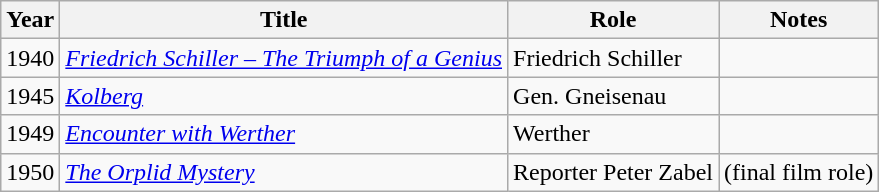<table class="wikitable">
<tr>
<th>Year</th>
<th>Title</th>
<th>Role</th>
<th>Notes</th>
</tr>
<tr>
<td>1940</td>
<td><em><a href='#'>Friedrich Schiller – The Triumph of a Genius</a></em></td>
<td>Friedrich Schiller</td>
<td></td>
</tr>
<tr>
<td>1945</td>
<td><em><a href='#'>Kolberg</a></em></td>
<td>Gen. Gneisenau</td>
<td></td>
</tr>
<tr>
<td>1949</td>
<td><em><a href='#'>Encounter with Werther</a></em></td>
<td>Werther</td>
<td></td>
</tr>
<tr>
<td>1950</td>
<td><em><a href='#'>The Orplid Mystery</a></em></td>
<td>Reporter Peter Zabel</td>
<td>(final film role)</td>
</tr>
</table>
